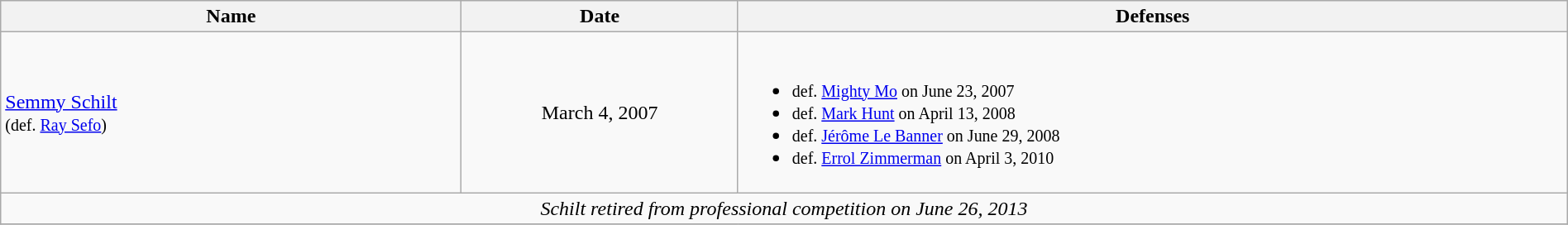<table class="wikitable" width=100%>
<tr>
<th width=25%>Name</th>
<th width=15%>Date</th>
<th width=45%>Defenses</th>
</tr>
<tr>
<td align=left> <a href='#'>Semmy Schilt</a> <br><small>(def. <a href='#'>Ray Sefo</a>)</small></td>
<td align=center>March 4, 2007</td>
<td><br><ul><li><small>def. <a href='#'>Mighty Mo</a> on June 23, 2007</small></li><li><small>def. <a href='#'>Mark Hunt</a> on April 13, 2008</small></li><li><small>def. <a href='#'>Jérôme Le Banner</a> on June 29, 2008</small></li><li><small>def. <a href='#'>Errol Zimmerman</a> on April 3, 2010</small></li></ul></td>
</tr>
<tr>
<td colspan=3 align=center><em>Schilt retired from professional competition on June 26, 2013</em></td>
</tr>
<tr>
</tr>
</table>
